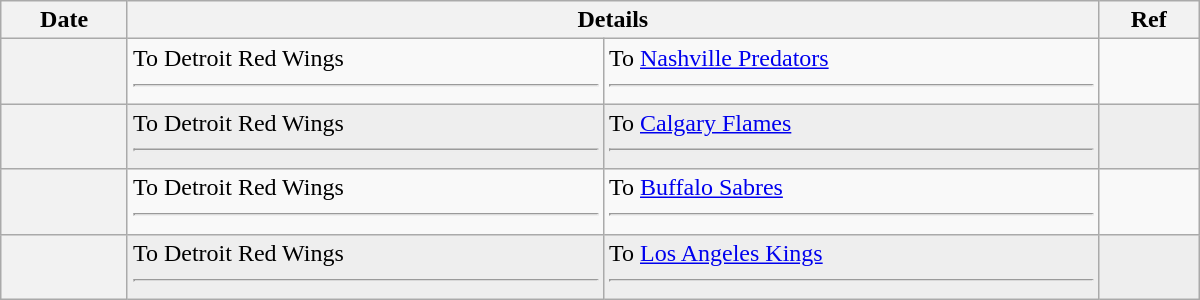<table class="wikitable plainrowheaders" style="width: 50em;">
<tr>
<th scope="col">Date</th>
<th scope="col" colspan="2">Details</th>
<th scope="col">Ref</th>
</tr>
<tr>
<th scope="row"></th>
<td valign="top">To Detroit Red Wings <hr></td>
<td valign="top">To <a href='#'>Nashville Predators</a> <hr></td>
<td></td>
</tr>
<tr bgcolor="#eeeeee">
<th scope="row"></th>
<td valign="top">To Detroit Red Wings <hr></td>
<td valign="top">To <a href='#'>Calgary Flames</a> <hr></td>
<td></td>
</tr>
<tr>
<th scope="row"></th>
<td valign="top">To Detroit Red Wings <hr></td>
<td valign="top">To <a href='#'>Buffalo Sabres</a> <hr></td>
<td></td>
</tr>
<tr bgcolor="#eeeeee">
<th scope="row"></th>
<td valign="top">To Detroit Red Wings <hr></td>
<td valign="top">To <a href='#'>Los Angeles Kings</a> <hr></td>
<td></td>
</tr>
</table>
